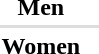<table>
<tr>
<th scope="row">Men</th>
<td></td>
<td></td>
<td></td>
</tr>
<tr bgcolor=#DDDDDD>
<td colspan=4></td>
</tr>
<tr>
<th scope="row">Women</th>
<td></td>
<td></td>
<td></td>
</tr>
</table>
